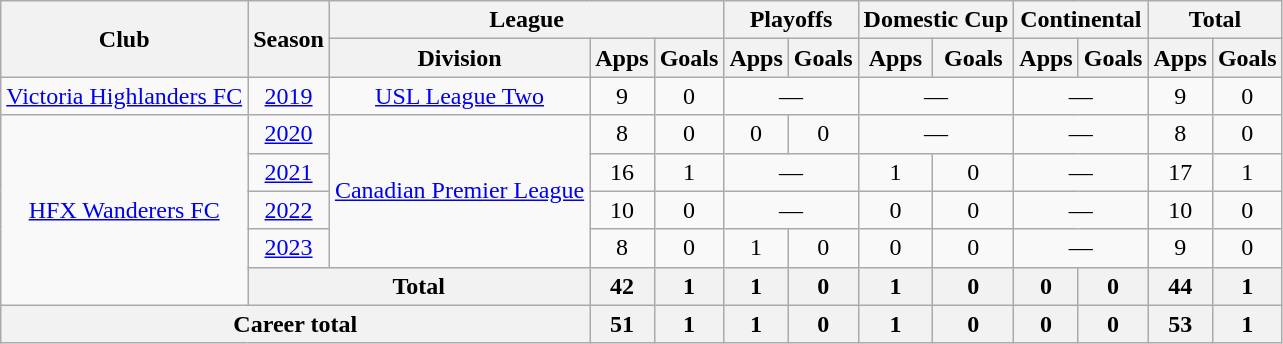<table class="wikitable" style="text-align: center">
<tr>
<th rowspan="2">Club</th>
<th rowspan="2">Season</th>
<th colspan="3">League</th>
<th colspan="2">Playoffs</th>
<th colspan="2">Domestic Cup</th>
<th colspan="2">Continental</th>
<th colspan="2">Total</th>
</tr>
<tr>
<th>Division</th>
<th>Apps</th>
<th>Goals</th>
<th>Apps</th>
<th>Goals</th>
<th>Apps</th>
<th>Goals</th>
<th>Apps</th>
<th>Goals</th>
<th>Apps</th>
<th>Goals</th>
</tr>
<tr>
<td><a href='#'>Victoria Highlanders FC</a></td>
<td><a href='#'>2019</a></td>
<td><a href='#'>USL League Two</a></td>
<td>9</td>
<td>0</td>
<td colspan=2>—</td>
<td colspan=2>—</td>
<td colspan="2">—</td>
<td>9</td>
<td>0</td>
</tr>
<tr>
<td rowspan=5><a href='#'>HFX Wanderers FC</a></td>
<td><a href='#'>2020</a></td>
<td rowspan=4><a href='#'>Canadian Premier League</a></td>
<td>8</td>
<td>0</td>
<td>0</td>
<td>0</td>
<td colspan=2>—</td>
<td colspan="2">—</td>
<td>8</td>
<td>0</td>
</tr>
<tr>
<td><a href='#'>2021</a></td>
<td>16</td>
<td>1</td>
<td colspan=2>—</td>
<td>1</td>
<td>0</td>
<td colspan="2">—</td>
<td>17</td>
<td>1</td>
</tr>
<tr>
<td><a href='#'>2022</a></td>
<td>10</td>
<td>0</td>
<td colspan=2>—</td>
<td>0</td>
<td>0</td>
<td colspan="2">—</td>
<td>10</td>
<td>0</td>
</tr>
<tr>
<td><a href='#'>2023</a></td>
<td>8</td>
<td>0</td>
<td>1</td>
<td>0</td>
<td>0</td>
<td>0</td>
<td colspan="2">—</td>
<td>9</td>
<td>0</td>
</tr>
<tr>
<th colspan="2">Total</th>
<th>42</th>
<th>1</th>
<th>1</th>
<th>0</th>
<th>1</th>
<th>0</th>
<th>0</th>
<th>0</th>
<th>44</th>
<th>1</th>
</tr>
<tr>
<th colspan="3"><strong>Career total</strong></th>
<th>51</th>
<th>1</th>
<th>1</th>
<th>0</th>
<th>1</th>
<th>0</th>
<th>0</th>
<th>0</th>
<th>53</th>
<th>1</th>
</tr>
</table>
